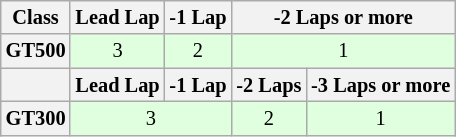<table class="wikitable" style="font-size:85%; text-align:center">
<tr>
<th>Class</th>
<th>Lead Lap</th>
<th>-1 Lap</th>
<th colspan="2">-2 Laps or more</th>
</tr>
<tr>
<th>GT500</th>
<td style="background:#dfffdf;">3</td>
<td style="background:#dfffdf;">2</td>
<td style="background:#dfffdf;" colspan="2">1</td>
</tr>
<tr>
<th></th>
<th>Lead Lap</th>
<th>-1 Lap</th>
<th>-2 Laps</th>
<th>-3 Laps or more</th>
</tr>
<tr>
<th>GT300</th>
<td style="background:#dfffdf;" colspan="2">3</td>
<td style="background:#dfffdf;">2</td>
<td style="background:#dfffdf;">1</td>
</tr>
</table>
